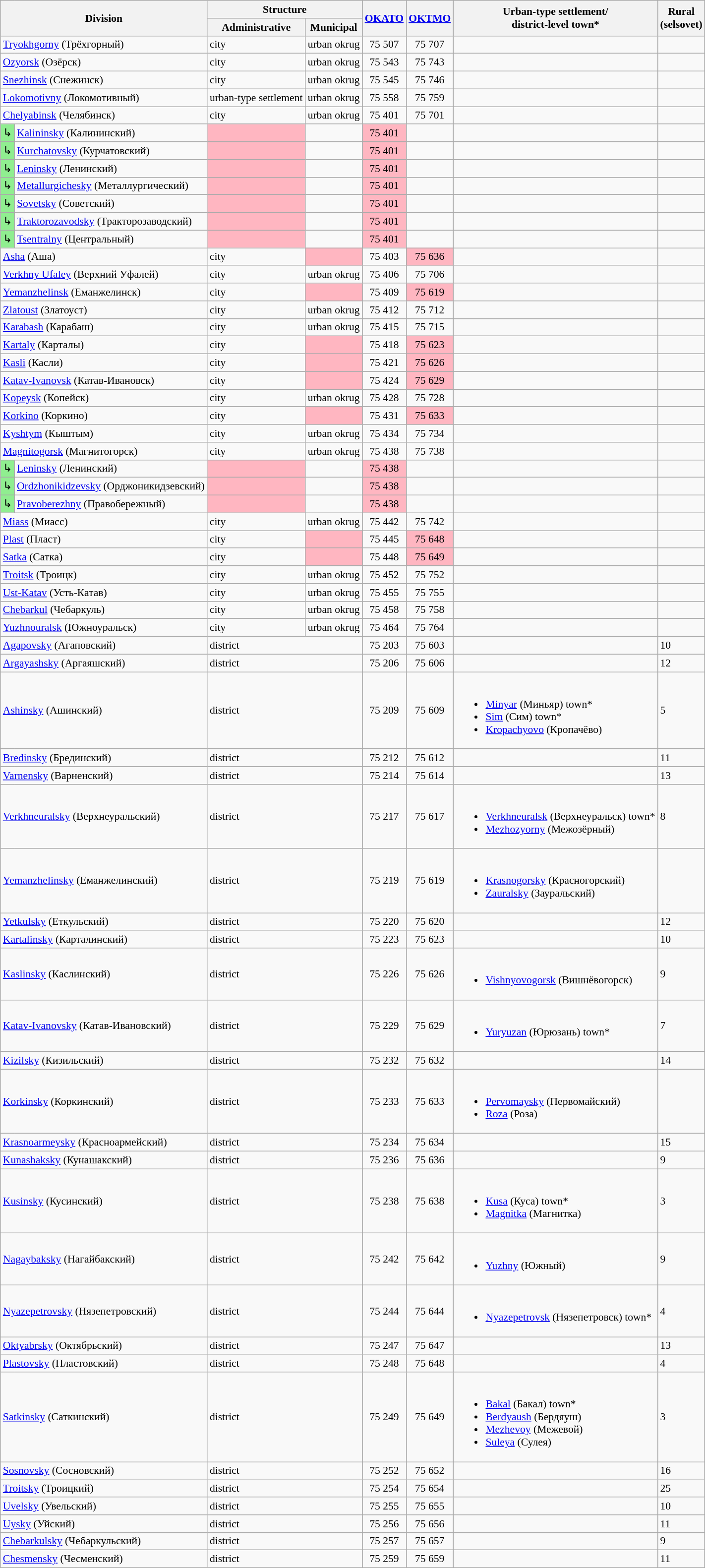<table class="wikitable" style="padding: 24em 0; border: 1px #aaa solid; border-collapse: collapse; font-size: 90%;">
<tr>
<th colspan="2" rowspan="2">Division</th>
<th colspan="2">Structure</th>
<th rowspan="2"><a href='#'>OKATO</a></th>
<th rowspan="2"><a href='#'>OKTMO</a></th>
<th rowspan="2">Urban-type settlement/<br>district-level town*</th>
<th rowspan="2">Rural<br>(selsovet)</th>
</tr>
<tr>
<th>Administrative</th>
<th>Municipal</th>
</tr>
<tr>
<td colspan="2"><a href='#'>Tryokhgorny</a> (Трёхгорный)</td>
<td>city </td>
<td>urban okrug</td>
<td align="center">75 507</td>
<td align="center">75 707</td>
<td></td>
<td></td>
</tr>
<tr>
<td colspan="2"><a href='#'>Ozyorsk</a> (Озёрск)</td>
<td>city </td>
<td>urban okrug</td>
<td align="center">75 543</td>
<td align="center">75 743</td>
<td></td>
<td></td>
</tr>
<tr>
<td colspan="2"><a href='#'>Snezhinsk</a> (Снежинск)</td>
<td>city </td>
<td>urban okrug</td>
<td align="center">75 545</td>
<td align="center">75 746</td>
<td></td>
<td></td>
</tr>
<tr>
<td colspan="2"><a href='#'>Lokomotivny</a> (Локомотивный)</td>
<td>urban-type settlement </td>
<td>urban okrug</td>
<td align="center">75 558</td>
<td align="center">75 759</td>
<td></td>
<td></td>
</tr>
<tr>
<td colspan="2"><a href='#'>Chelyabinsk</a> (Челябинск)</td>
<td>city</td>
<td>urban okrug</td>
<td align="center">75 401</td>
<td align="center">75 701</td>
<td></td>
<td></td>
</tr>
<tr>
<td bgcolor="lightgreen">↳</td>
<td><a href='#'>Kalininsky</a> (Калининский)</td>
<td bgcolor="lightpink"></td>
<td></td>
<td bgcolor="lightpink" align="center">75 401</td>
<td></td>
<td></td>
<td></td>
</tr>
<tr>
<td bgcolor="lightgreen">↳</td>
<td><a href='#'>Kurchatovsky</a> (Курчатовский)</td>
<td bgcolor="lightpink"></td>
<td></td>
<td bgcolor="lightpink" align="center">75 401</td>
<td></td>
<td></td>
<td></td>
</tr>
<tr>
<td bgcolor="lightgreen">↳</td>
<td><a href='#'>Leninsky</a> (Ленинский)</td>
<td bgcolor="lightpink"></td>
<td></td>
<td bgcolor="lightpink" align="center">75 401</td>
<td></td>
<td></td>
<td></td>
</tr>
<tr>
<td bgcolor="lightgreen">↳</td>
<td><a href='#'>Metallurgichesky</a> (Металлургический)</td>
<td bgcolor="lightpink"></td>
<td></td>
<td bgcolor="lightpink" align="center">75 401</td>
<td></td>
<td></td>
<td></td>
</tr>
<tr>
<td bgcolor="lightgreen">↳</td>
<td><a href='#'>Sovetsky</a> (Советский)</td>
<td bgcolor="lightpink"></td>
<td></td>
<td bgcolor="lightpink" align="center">75 401</td>
<td></td>
<td></td>
<td></td>
</tr>
<tr>
<td bgcolor="lightgreen">↳</td>
<td><a href='#'>Traktorozavodsky</a> (Тракторозаводский)</td>
<td bgcolor="lightpink"></td>
<td></td>
<td bgcolor="lightpink" align="center">75 401</td>
<td></td>
<td></td>
<td></td>
</tr>
<tr>
<td bgcolor="lightgreen">↳</td>
<td><a href='#'>Tsentralny</a> (Центральный)</td>
<td bgcolor="lightpink"></td>
<td></td>
<td bgcolor="lightpink" align="center">75 401</td>
<td></td>
<td></td>
<td></td>
</tr>
<tr>
<td colspan="2"><a href='#'>Asha</a> (Аша)</td>
<td>city</td>
<td bgcolor="lightpink"></td>
<td align="center">75 403</td>
<td bgcolor="lightpink" align="center">75 636</td>
<td></td>
<td></td>
</tr>
<tr>
<td colspan="2"><a href='#'>Verkhny Ufaley</a> (Верхний Уфалей)</td>
<td>city</td>
<td>urban okrug</td>
<td align="center">75 406</td>
<td align="center">75 706</td>
<td></td>
<td></td>
</tr>
<tr>
<td colspan="2"><a href='#'>Yemanzhelinsk</a> (Еманжелинск)</td>
<td>city</td>
<td bgcolor="lightpink"></td>
<td align="center">75 409</td>
<td bgcolor="lightpink" align="center">75 619</td>
<td></td>
<td></td>
</tr>
<tr>
<td colspan="2"><a href='#'>Zlatoust</a> (Златоуст)</td>
<td>city</td>
<td>urban okrug</td>
<td align="center">75 412</td>
<td align="center">75 712</td>
<td></td>
<td></td>
</tr>
<tr>
<td colspan="2"><a href='#'>Karabash</a> (Карабаш)</td>
<td>city</td>
<td>urban okrug</td>
<td align="center">75 415</td>
<td align="center">75 715</td>
<td></td>
<td></td>
</tr>
<tr>
<td colspan="2"><a href='#'>Kartaly</a> (Карталы)</td>
<td>city</td>
<td bgcolor="lightpink"></td>
<td align="center">75 418</td>
<td bgcolor="lightpink" align="center">75 623</td>
<td></td>
<td></td>
</tr>
<tr>
<td colspan="2"><a href='#'>Kasli</a> (Касли)</td>
<td>city</td>
<td bgcolor="lightpink"></td>
<td align="center">75 421</td>
<td bgcolor="lightpink" align="center">75 626</td>
<td></td>
<td></td>
</tr>
<tr>
<td colspan="2"><a href='#'>Katav-Ivanovsk</a> (Катав-Ивановск)</td>
<td>city</td>
<td bgcolor="lightpink"></td>
<td align="center">75 424</td>
<td bgcolor="lightpink" align="center">75 629</td>
<td></td>
<td></td>
</tr>
<tr>
<td colspan="2"><a href='#'>Kopeysk</a> (Копейск)</td>
<td>city</td>
<td>urban okrug</td>
<td align="center">75 428</td>
<td align="center">75 728</td>
<td></td>
<td></td>
</tr>
<tr>
<td colspan="2"><a href='#'>Korkino</a> (Коркино)</td>
<td>city</td>
<td bgcolor="lightpink"></td>
<td align="center">75 431</td>
<td bgcolor="lightpink" align="center">75 633</td>
<td></td>
<td></td>
</tr>
<tr>
<td colspan="2"><a href='#'>Kyshtym</a> (Кыштым)</td>
<td>city</td>
<td>urban okrug</td>
<td align="center">75 434</td>
<td align="center">75 734</td>
<td></td>
<td></td>
</tr>
<tr>
<td colspan="2"><a href='#'>Magnitogorsk</a> (Магнитогорск)</td>
<td>city</td>
<td>urban okrug</td>
<td align="center">75 438</td>
<td align="center">75 738</td>
<td></td>
<td></td>
</tr>
<tr>
<td bgcolor="lightgreen">↳</td>
<td><a href='#'>Leninsky</a> (Ленинский)</td>
<td bgcolor="lightpink"></td>
<td></td>
<td bgcolor="lightpink" align="center">75 438</td>
<td></td>
<td></td>
<td></td>
</tr>
<tr>
<td bgcolor="lightgreen">↳</td>
<td><a href='#'>Ordzhonikidzevsky</a> (Орджоникидзевский)</td>
<td bgcolor="lightpink"></td>
<td></td>
<td bgcolor="lightpink" align="center">75 438</td>
<td></td>
<td></td>
<td></td>
</tr>
<tr>
<td bgcolor="lightgreen">↳</td>
<td><a href='#'>Pravoberezhny</a> (Правобережный)</td>
<td bgcolor="lightpink"></td>
<td></td>
<td bgcolor="lightpink" align="center">75 438</td>
<td></td>
<td></td>
<td></td>
</tr>
<tr>
<td colspan="2"><a href='#'>Miass</a> (Миасс)</td>
<td>city</td>
<td>urban okrug</td>
<td align="center">75 442</td>
<td align="center">75 742</td>
<td></td>
<td></td>
</tr>
<tr>
<td colspan="2"><a href='#'>Plast</a> (Пласт)</td>
<td>city</td>
<td bgcolor="lightpink"></td>
<td align="center">75 445</td>
<td bgcolor="lightpink" align="center">75 648</td>
<td></td>
<td></td>
</tr>
<tr>
<td colspan="2"><a href='#'>Satka</a> (Сатка)</td>
<td>city</td>
<td bgcolor="lightpink"></td>
<td align="center">75 448</td>
<td bgcolor="lightpink" align="center">75 649</td>
<td></td>
<td></td>
</tr>
<tr>
<td colspan="2"><a href='#'>Troitsk</a> (Троицк)</td>
<td>city</td>
<td>urban okrug</td>
<td align="center">75 452</td>
<td align="center">75 752</td>
<td></td>
<td></td>
</tr>
<tr>
<td colspan="2"><a href='#'>Ust-Katav</a> (Усть-Катав)</td>
<td>city</td>
<td>urban okrug</td>
<td align="center">75 455</td>
<td align="center">75 755</td>
<td></td>
<td></td>
</tr>
<tr>
<td colspan="2"><a href='#'>Chebarkul</a> (Чебаркуль)</td>
<td>city</td>
<td>urban okrug</td>
<td align="center">75 458</td>
<td align="center">75 758</td>
<td></td>
<td></td>
</tr>
<tr>
<td colspan="2"><a href='#'>Yuzhnouralsk</a> (Южноуральск)</td>
<td>city</td>
<td>urban okrug</td>
<td align="center">75 464</td>
<td align="center">75 764</td>
<td></td>
<td></td>
</tr>
<tr>
<td colspan="2"><a href='#'>Agapovsky</a> (Агаповский)</td>
<td colspan="2">district</td>
<td align="center">75 203</td>
<td align="center">75 603</td>
<td></td>
<td>10</td>
</tr>
<tr>
<td colspan="2"><a href='#'>Argayashsky</a> (Аргаяшский)</td>
<td colspan="2">district</td>
<td align="center">75 206</td>
<td align="center">75 606</td>
<td></td>
<td>12</td>
</tr>
<tr>
<td colspan="2"><a href='#'>Ashinsky</a> (Ашинский)</td>
<td colspan="2">district</td>
<td align="center">75 209</td>
<td align="center">75 609</td>
<td><br><ul><li><a href='#'>Minyar</a> (Миньяр) town*</li><li><a href='#'>Sim</a> (Сим) town*</li><li><a href='#'>Kropachyovo</a> (Кропачёво)</li></ul></td>
<td>5</td>
</tr>
<tr>
<td colspan="2"><a href='#'>Bredinsky</a> (Брединский)</td>
<td colspan="2">district</td>
<td align="center">75 212</td>
<td align="center">75 612</td>
<td></td>
<td>11</td>
</tr>
<tr>
<td colspan="2"><a href='#'>Varnensky</a> (Варненский)</td>
<td colspan="2">district</td>
<td align="center">75 214</td>
<td align="center">75 614</td>
<td></td>
<td>13</td>
</tr>
<tr>
<td colspan="2"><a href='#'>Verkhneuralsky</a> (Верхнеуральский)</td>
<td colspan="2">district</td>
<td align="center">75 217</td>
<td align="center">75 617</td>
<td><br><ul><li><a href='#'>Verkhneuralsk</a> (Верхнеуральск) town*</li><li><a href='#'>Mezhozyorny</a> (Межозёрный)</li></ul></td>
<td>8</td>
</tr>
<tr>
<td colspan="2"><a href='#'>Yemanzhelinsky</a> (Еманжелинский)</td>
<td colspan="2">district</td>
<td align="center">75 219</td>
<td align="center">75 619</td>
<td><br><ul><li><a href='#'>Krasnogorsky</a> (Красногорский)</li><li><a href='#'>Zauralsky</a> (Зауральский)</li></ul></td>
<td></td>
</tr>
<tr>
<td colspan="2"><a href='#'>Yetkulsky</a> (Еткульский)</td>
<td colspan="2">district</td>
<td align="center">75 220</td>
<td align="center">75 620</td>
<td></td>
<td>12</td>
</tr>
<tr>
<td colspan="2"><a href='#'>Kartalinsky</a> (Карталинский)</td>
<td colspan="2">district</td>
<td align="center">75 223</td>
<td align="center">75 623</td>
<td></td>
<td>10</td>
</tr>
<tr>
<td colspan="2"><a href='#'>Kaslinsky</a> (Каслинский)</td>
<td colspan="2">district</td>
<td align="center">75 226</td>
<td align="center">75 626</td>
<td><br><ul><li><a href='#'>Vishnyovogorsk</a> (Вишнёвогорск)</li></ul></td>
<td>9</td>
</tr>
<tr>
<td colspan="2"><a href='#'>Katav-Ivanovsky</a> (Катав-Ивановский)</td>
<td colspan="2">district</td>
<td align="center">75 229</td>
<td align="center">75 629</td>
<td><br><ul><li><a href='#'>Yuryuzan</a> (Юрюзань) town*</li></ul></td>
<td>7</td>
</tr>
<tr>
<td colspan="2"><a href='#'>Kizilsky</a> (Кизильский)</td>
<td colspan="2">district</td>
<td align="center">75 232</td>
<td align="center">75 632</td>
<td></td>
<td>14</td>
</tr>
<tr>
<td colspan="2"><a href='#'>Korkinsky</a> (Коркинский)</td>
<td colspan="2">district</td>
<td align="center">75 233</td>
<td align="center">75 633</td>
<td><br><ul><li><a href='#'>Pervomaysky</a> (Первомайский)</li><li><a href='#'>Roza</a> (Роза)</li></ul></td>
<td></td>
</tr>
<tr>
<td colspan="2"><a href='#'>Krasnoarmeysky</a> (Красноармейский)</td>
<td colspan="2">district</td>
<td align="center">75 234</td>
<td align="center">75 634</td>
<td></td>
<td>15</td>
</tr>
<tr>
<td colspan="2"><a href='#'>Kunashaksky</a> (Кунашакский)</td>
<td colspan="2">district</td>
<td align="center">75 236</td>
<td align="center">75 636</td>
<td></td>
<td>9</td>
</tr>
<tr>
<td colspan="2"><a href='#'>Kusinsky</a> (Кусинский)</td>
<td colspan="2">district</td>
<td align="center">75 238</td>
<td align="center">75 638</td>
<td><br><ul><li><a href='#'>Kusa</a> (Куса) town*</li><li><a href='#'>Magnitka</a> (Магнитка)</li></ul></td>
<td>3</td>
</tr>
<tr>
<td colspan="2"><a href='#'>Nagaybaksky</a> (Нагайбакский)</td>
<td colspan="2">district</td>
<td align="center">75 242</td>
<td align="center">75 642</td>
<td><br><ul><li><a href='#'>Yuzhny</a> (Южный)</li></ul></td>
<td>9</td>
</tr>
<tr>
<td colspan="2"><a href='#'>Nyazepetrovsky</a> (Нязепетровский)</td>
<td colspan="2">district</td>
<td align="center">75 244</td>
<td align="center">75 644</td>
<td><br><ul><li><a href='#'>Nyazepetrovsk</a> (Нязепетровск) town*</li></ul></td>
<td>4</td>
</tr>
<tr>
<td colspan="2"><a href='#'>Oktyabrsky</a> (Октябрьский)</td>
<td colspan="2">district</td>
<td align="center">75 247</td>
<td align="center">75 647</td>
<td></td>
<td>13</td>
</tr>
<tr>
<td colspan="2"><a href='#'>Plastovsky</a> (Пластовский)</td>
<td colspan="2">district</td>
<td align="center">75 248</td>
<td align="center">75 648</td>
<td></td>
<td>4</td>
</tr>
<tr>
<td colspan="2"><a href='#'>Satkinsky</a> (Саткинский)</td>
<td colspan="2">district</td>
<td align="center">75 249</td>
<td align="center">75 649</td>
<td><br><ul><li><a href='#'>Bakal</a> (Бакал) town*</li><li><a href='#'>Berdyaush</a> (Бердяуш)</li><li><a href='#'>Mezhevoy</a> (Межевой)</li><li><a href='#'>Suleya</a> (Сулея)</li></ul></td>
<td>3</td>
</tr>
<tr>
<td colspan="2"><a href='#'>Sosnovsky</a> (Сосновский)</td>
<td colspan="2">district</td>
<td align="center">75 252</td>
<td align="center">75 652</td>
<td></td>
<td>16</td>
</tr>
<tr>
<td colspan="2"><a href='#'>Troitsky</a> (Троицкий)</td>
<td colspan="2">district</td>
<td align="center">75 254</td>
<td align="center">75 654</td>
<td></td>
<td>25</td>
</tr>
<tr>
<td colspan="2"><a href='#'>Uvelsky</a> (Увельский)</td>
<td colspan="2">district</td>
<td align="center">75 255</td>
<td align="center">75 655</td>
<td></td>
<td>10</td>
</tr>
<tr>
<td colspan="2"><a href='#'>Uysky</a> (Уйский)</td>
<td colspan="2">district</td>
<td align="center">75 256</td>
<td align="center">75 656</td>
<td></td>
<td>11</td>
</tr>
<tr>
<td colspan="2"><a href='#'>Chebarkulsky</a> (Чебаркульский)</td>
<td colspan="2">district</td>
<td align="center">75 257</td>
<td align="center">75 657</td>
<td></td>
<td>9</td>
</tr>
<tr>
<td colspan="2"><a href='#'>Chesmensky</a> (Чесменский)</td>
<td colspan="2">district</td>
<td align="center">75 259</td>
<td align="center">75 659</td>
<td></td>
<td>11</td>
</tr>
</table>
